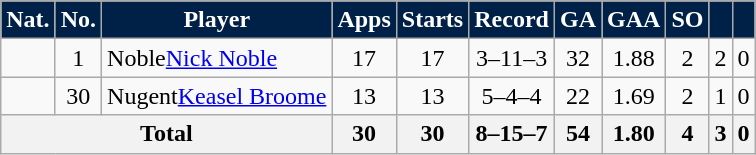<table class="wikitable plainrowheaders" style="text-align:center">
<tr>
<th style="background:#002147; color:#fff; text-align:center;">Nat.</th>
<th style="background:#002147; color:#fff; text-align:center;">No.</th>
<th style="background:#002147; color:#fff; text-align:center;">Player</th>
<th style="background:#002147; color:#fff; text-align:center;">Apps</th>
<th style="background:#002147; color:#fff; text-align:center;">Starts</th>
<th style="background:#002147; color:#fff; text-align:center;">Record</th>
<th style="background:#002147; color:#fff; text-align:center;">GA</th>
<th style="background:#002147; color:#fff; text-align:center;">GAA</th>
<th style="background:#002147; color:#fff; text-align:center;">SO</th>
<th style="background:#002147; color:#fff; text-align:center;"></th>
<th style="background:#002147; color:#fff; text-align:center;"></th>
</tr>
<tr align=center>
<td></td>
<td>1</td>
<td align=left><span>Noble</span><a href='#'>Nick Noble</a></td>
<td>17</td>
<td>17</td>
<td>3–11–3</td>
<td>32</td>
<td>1.88</td>
<td>2</td>
<td>2</td>
<td>0</td>
</tr>
<tr>
<td></td>
<td>30</td>
<td align=left><span>Nugent</span><a href='#'>Keasel Broome</a></td>
<td>13</td>
<td>13</td>
<td>5–4–4</td>
<td>22</td>
<td>1.69</td>
<td>2</td>
<td>1</td>
<td>0</td>
</tr>
<tr style="text-align:center;" class="sortbottom">
<th colspan=3><strong>Total</strong></th>
<th>30</th>
<th>30</th>
<th><strong>8–15–7</strong></th>
<th><strong>54</strong></th>
<th><strong>1.80</strong></th>
<th><strong>4</strong></th>
<th><strong>3</strong></th>
<th><strong>0</strong></th>
</tr>
</table>
